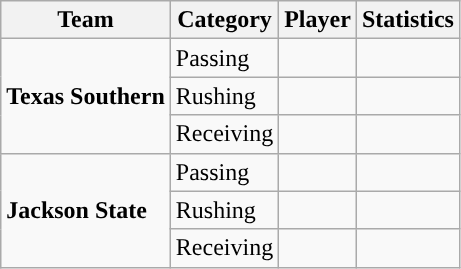<table class="wikitable" style="float: left;">
<tr>
<th>Team</th>
<th>Category</th>
<th>Player</th>
<th>Statistics</th>
</tr>
<tr>
<td rowspan=3><strong>Texas Southern</strong></td>
<td>Passing</td>
<td></td>
<td> </td>
</tr>
<tr>
<td>Rushing</td>
<td></td>
<td> </td>
</tr>
<tr>
<td>Receiving</td>
<td></td>
<td> </td>
</tr>
<tr>
<td rowspan=3><strong>Jackson State</strong></td>
<td>Passing</td>
<td></td>
<td> </td>
</tr>
<tr>
<td>Rushing</td>
<td></td>
<td> </td>
</tr>
<tr>
<td>Receiving</td>
<td></td>
<td> </td>
</tr>
</table>
